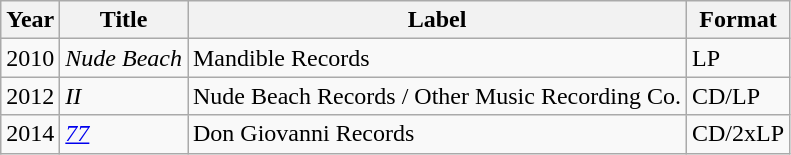<table class="wikitable">
<tr>
<th>Year</th>
<th>Title</th>
<th>Label</th>
<th>Format</th>
</tr>
<tr>
<td>2010</td>
<td><em>Nude Beach</em></td>
<td>Mandible Records</td>
<td>LP</td>
</tr>
<tr>
<td>2012</td>
<td><em>II</em></td>
<td>Nude Beach Records / Other Music Recording Co.</td>
<td>CD/LP</td>
</tr>
<tr>
<td>2014</td>
<td><em><a href='#'>77</a></em></td>
<td>Don Giovanni Records</td>
<td>CD/2xLP</td>
</tr>
</table>
